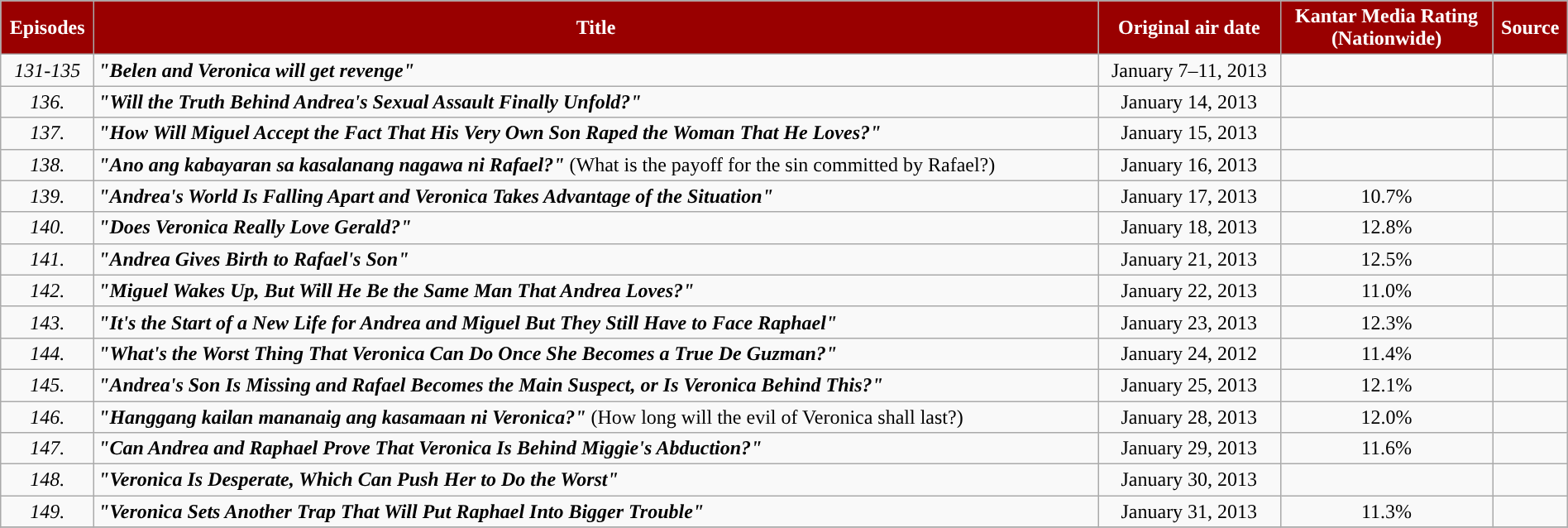<table class="wikitable" style="text-align:center; font-size:100%; line-height:18px;" width="100%">
<tr style="color:black;">
<th style="background:#990000; color:#ffffff">Episodes</th>
<th style="background:#990000; color:#ffffff">Title</th>
<th style="background:#990000; color:#ffffff">Original air date</th>
<th style="background:#990000; color:#ffffff">Kantar Media Rating <br> (Nationwide)</th>
<th style="background:#990000; color:#ffffff">Source</th>
</tr>
<tr style="text-align: center">
<td><em>131-135</em></td>
<td align="left"><strong><em>"Belen and Veronica will get revenge"</em></strong></td>
<td>January 7–11, 2013</td>
<td></td>
<td></td>
</tr>
<tr>
<td><em>136.</em></td>
<td align="left"><strong><em>"Will the Truth Behind Andrea's Sexual Assault Finally Unfold?"</em></strong></td>
<td>January 14, 2013</td>
<td></td>
<td></td>
</tr>
<tr>
<td><em>137.</em></td>
<td align="left"><strong><em>"How Will Miguel Accept the Fact That His Very Own Son Raped the Woman That He Loves?"</em></strong></td>
<td>January 15, 2013</td>
<td></td>
<td></td>
</tr>
<tr>
<td><em>138.</em></td>
<td align="left"><strong><em>"Ano ang kabayaran sa kasalanang nagawa ni Rafael?"</em></strong> (What is the payoff for the sin committed by Rafael?)</td>
<td>January 16, 2013</td>
<td></td>
<td></td>
</tr>
<tr>
<td><em>139.</em></td>
<td align="left"><strong><em>"Andrea's World Is Falling Apart and Veronica Takes Advantage of the Situation"</em></strong></td>
<td>January 17, 2013</td>
<td>10.7%</td>
<td></td>
</tr>
<tr>
<td><em>140.</em></td>
<td align="left"><strong><em>"Does Veronica Really Love Gerald?"</em></strong></td>
<td>January 18, 2013</td>
<td>12.8%</td>
<td></td>
</tr>
<tr>
<td><em>141.</em></td>
<td align="left"><strong><em>"Andrea Gives Birth to Rafael's Son"</em></strong></td>
<td>January 21, 2013</td>
<td>12.5%</td>
<td></td>
</tr>
<tr>
<td><em>142.</em></td>
<td align="left"><strong><em>"Miguel Wakes Up, But Will He Be the Same Man That Andrea Loves?"</em></strong></td>
<td>January 22, 2013</td>
<td>11.0%</td>
<td></td>
</tr>
<tr>
<td><em>143.</em></td>
<td align="left"><strong><em>"It's the Start of a New Life for Andrea and Miguel But They Still Have to Face Raphael"</em></strong></td>
<td>January 23, 2013</td>
<td>12.3%</td>
<td></td>
</tr>
<tr>
<td><em>144.</em></td>
<td align="left"><strong><em>"What's the Worst Thing That Veronica Can Do Once She Becomes a True De Guzman?"</em></strong></td>
<td>January 24, 2012</td>
<td>11.4%</td>
<td></td>
</tr>
<tr>
<td><em>145.</em></td>
<td align="left"><strong><em>"Andrea's Son Is Missing and Rafael Becomes the Main Suspect, or Is Veronica Behind This?"</em></strong></td>
<td>January 25, 2013</td>
<td>12.1%</td>
<td></td>
</tr>
<tr>
<td><em>146.</em></td>
<td align="left"><strong><em>"Hanggang kailan mananaig ang kasamaan ni Veronica?"</em></strong> (How long will the evil of Veronica shall last?)</td>
<td>January 28, 2013</td>
<td>12.0%</td>
<td></td>
</tr>
<tr>
<td><em>147.</em></td>
<td align="left"><strong><em>"Can Andrea and Raphael Prove That Veronica Is Behind Miggie's Abduction?"</em></strong></td>
<td>January 29, 2013</td>
<td>11.6%</td>
<td></td>
</tr>
<tr>
<td><em>148.</em></td>
<td align="left"><strong><em>"Veronica Is Desperate, Which Can Push Her to Do the Worst"</em></strong></td>
<td>January 30, 2013</td>
<td></td>
<td></td>
</tr>
<tr>
<td><em>149.</em></td>
<td align="left"><strong><em>"Veronica Sets Another Trap That Will Put Raphael Into Bigger Trouble"</em></strong></td>
<td>January 31, 2013</td>
<td>11.3%</td>
<td></td>
</tr>
<tr>
</tr>
</table>
